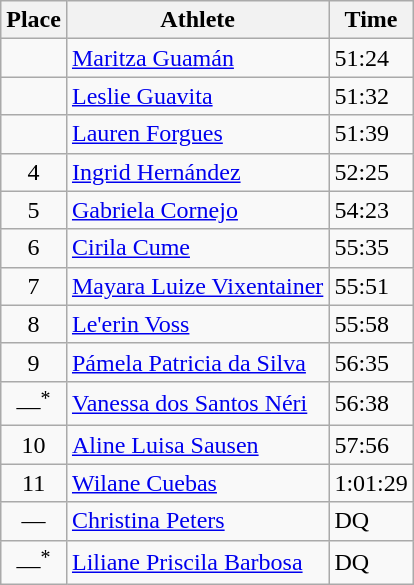<table class=wikitable>
<tr>
<th>Place</th>
<th>Athlete</th>
<th>Time</th>
</tr>
<tr>
<td align=center></td>
<td><a href='#'>Maritza Guamán</a> </td>
<td>51:24</td>
</tr>
<tr>
<td align=center></td>
<td><a href='#'>Leslie Guavita</a> </td>
<td>51:32</td>
</tr>
<tr>
<td align=center></td>
<td><a href='#'>Lauren Forgues</a> </td>
<td>51:39</td>
</tr>
<tr>
<td align=center>4</td>
<td><a href='#'>Ingrid Hernández</a> </td>
<td>52:25</td>
</tr>
<tr>
<td align=center>5</td>
<td><a href='#'>Gabriela Cornejo</a> </td>
<td>54:23</td>
</tr>
<tr>
<td align=center>6</td>
<td><a href='#'>Cirila Cume</a> </td>
<td>55:35</td>
</tr>
<tr>
<td align=center>7</td>
<td><a href='#'>Mayara Luize Vixentainer</a> </td>
<td>55:51</td>
</tr>
<tr>
<td align=center>8</td>
<td><a href='#'>Le'erin Voss</a> </td>
<td>55:58</td>
</tr>
<tr>
<td align=center>9</td>
<td><a href='#'>Pámela Patricia da Silva</a> </td>
<td>56:35</td>
</tr>
<tr>
<td align=center>—<sup>*</sup></td>
<td><a href='#'>Vanessa dos Santos Néri</a> </td>
<td>56:38</td>
</tr>
<tr>
<td align=center>10</td>
<td><a href='#'>Aline Luisa Sausen</a> </td>
<td>57:56</td>
</tr>
<tr>
<td align=center>11</td>
<td><a href='#'>Wilane Cuebas</a> </td>
<td>1:01:29</td>
</tr>
<tr>
<td align=center>—</td>
<td><a href='#'>Christina Peters</a> </td>
<td>DQ</td>
</tr>
<tr>
<td align=center>—<sup>*</sup></td>
<td><a href='#'>Liliane Priscila Barbosa</a> </td>
<td>DQ</td>
</tr>
</table>
